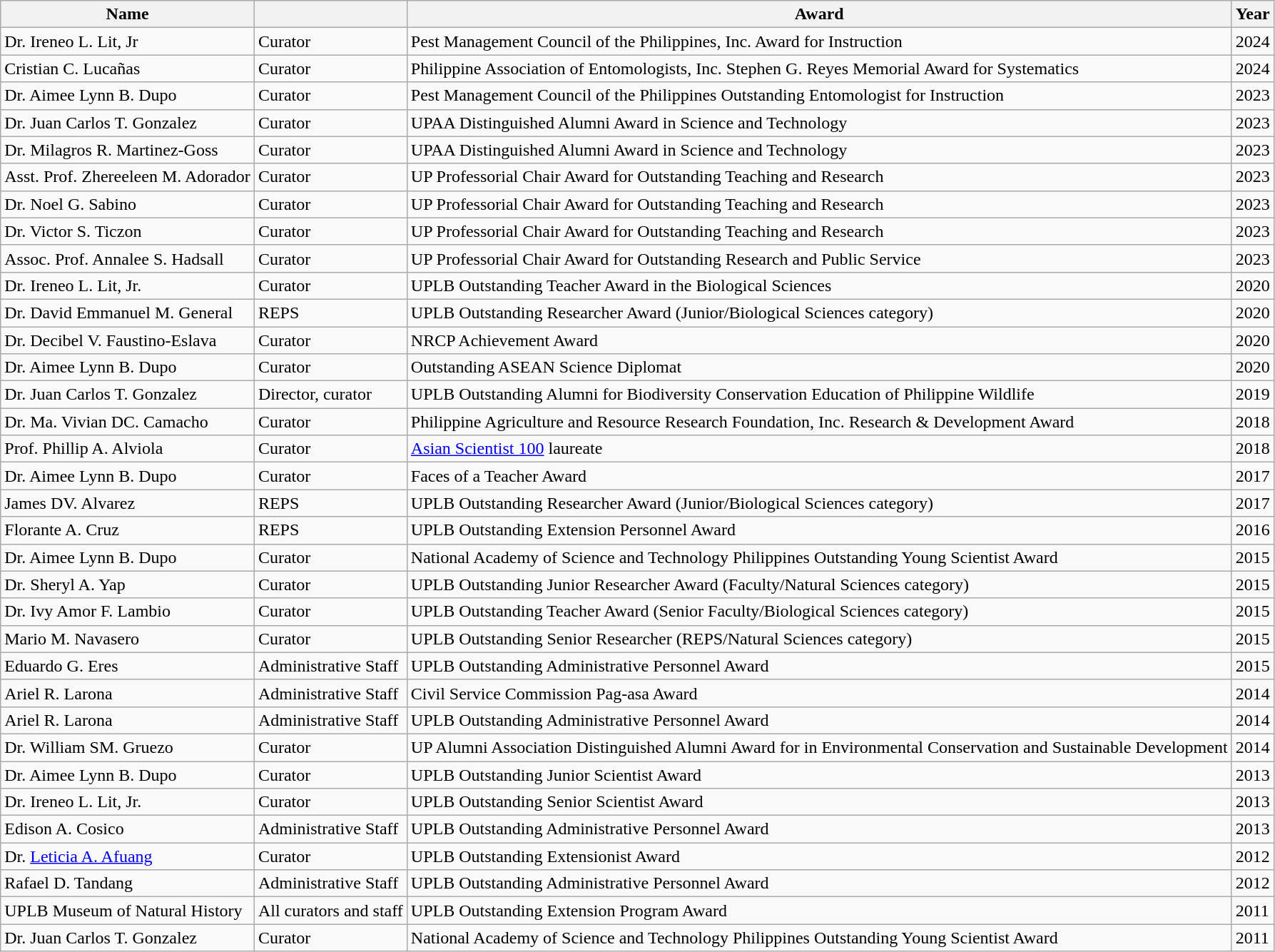<table class="wikitable mw-collapsible">
<tr>
<th>Name</th>
<th></th>
<th>Award</th>
<th>Year</th>
</tr>
<tr>
<td>Dr. Ireneo L. Lit, Jr</td>
<td>Curator</td>
<td>Pest Management Council of the Philippines, Inc. Award for Instruction</td>
<td>2024</td>
</tr>
<tr>
<td>Cristian C. Lucañas</td>
<td>Curator</td>
<td>Philippine Association of Entomologists, Inc. Stephen G. Reyes Memorial Award for Systematics</td>
<td>2024</td>
</tr>
<tr>
<td>Dr. Aimee Lynn B. Dupo</td>
<td>Curator</td>
<td>Pest Management Council of the Philippines Outstanding Entomologist for Instruction</td>
<td>2023</td>
</tr>
<tr>
<td>Dr. Juan Carlos T.  Gonzalez</td>
<td>Curator</td>
<td>UPAA Distinguished Alumni Award in Science and Technology</td>
<td>2023</td>
</tr>
<tr>
<td>Dr. Milagros R. Martinez-Goss</td>
<td>Curator</td>
<td>UPAA Distinguished Alumni Award in Science and Technology</td>
<td>2023</td>
</tr>
<tr>
<td>Asst. Prof. Zhereeleen M. Adorador</td>
<td>Curator</td>
<td>UP Professorial Chair Award for Outstanding Teaching and Research</td>
<td>2023</td>
</tr>
<tr>
<td>Dr. Noel G. Sabino</td>
<td>Curator</td>
<td>UP Professorial Chair Award for Outstanding Teaching and Research</td>
<td>2023</td>
</tr>
<tr>
<td>Dr. Victor S. Ticzon</td>
<td>Curator</td>
<td>UP Professorial Chair Award for Outstanding Teaching and Research</td>
<td>2023</td>
</tr>
<tr>
<td>Assoc. Prof. Annalee S. Hadsall</td>
<td>Curator</td>
<td>UP Professorial Chair Award for Outstanding Research and Public Service</td>
<td>2023</td>
</tr>
<tr>
<td>Dr. Ireneo L. Lit, Jr.</td>
<td>Curator</td>
<td>UPLB Outstanding Teacher Award in the Biological Sciences</td>
<td>2020</td>
</tr>
<tr>
<td>Dr. David Emmanuel M. General</td>
<td>REPS</td>
<td>UPLB Outstanding Researcher Award (Junior/Biological Sciences category)</td>
<td>2020</td>
</tr>
<tr>
<td>Dr. Decibel V. Faustino-Eslava</td>
<td>Curator</td>
<td>NRCP Achievement Award</td>
<td>2020</td>
</tr>
<tr>
<td>Dr. Aimee Lynn B. Dupo</td>
<td>Curator</td>
<td>Outstanding ASEAN Science Diplomat</td>
<td>2020</td>
</tr>
<tr>
<td>Dr. Juan Carlos T. Gonzalez</td>
<td>Director, curator</td>
<td>UPLB Outstanding Alumni for Biodiversity Conservation Education of Philippine Wildlife</td>
<td>2019</td>
</tr>
<tr>
<td>Dr. Ma. Vivian DC. Camacho</td>
<td>Curator</td>
<td>Philippine Agriculture and Resource Research Foundation, Inc. Research & Development Award</td>
<td>2018</td>
</tr>
<tr>
<td>Prof. Phillip A. Alviola</td>
<td>Curator</td>
<td><a href='#'>Asian Scientist 100</a> laureate</td>
<td>2018</td>
</tr>
<tr>
<td>Dr. Aimee Lynn B. Dupo</td>
<td>Curator</td>
<td>Faces of a Teacher Award</td>
<td>2017</td>
</tr>
<tr>
<td>James DV. Alvarez</td>
<td>REPS</td>
<td>UPLB Outstanding Researcher Award (Junior/Biological Sciences category)</td>
<td>2017</td>
</tr>
<tr>
<td>Florante A. Cruz</td>
<td>REPS</td>
<td>UPLB Outstanding Extension Personnel Award</td>
<td>2016</td>
</tr>
<tr>
<td>Dr. Aimee Lynn B. Dupo</td>
<td>Curator</td>
<td>National Academy of Science and Technology Philippines Outstanding Young Scientist Award</td>
<td>2015</td>
</tr>
<tr>
<td>Dr. Sheryl A. Yap</td>
<td>Curator</td>
<td>UPLB Outstanding Junior Researcher Award (Faculty/Natural Sciences category)</td>
<td>2015</td>
</tr>
<tr>
<td>Dr. Ivy Amor F. Lambio</td>
<td>Curator</td>
<td>UPLB Outstanding Teacher Award (Senior Faculty/Biological Sciences category)</td>
<td>2015</td>
</tr>
<tr>
<td>Mario M. Navasero</td>
<td>Curator</td>
<td>UPLB Outstanding Senior Researcher (REPS/Natural Sciences category)</td>
<td>2015</td>
</tr>
<tr>
<td>Eduardo G. Eres</td>
<td>Administrative Staff</td>
<td>UPLB Outstanding Administrative Personnel Award</td>
<td>2015</td>
</tr>
<tr>
<td>Ariel R. Larona</td>
<td>Administrative Staff</td>
<td>Civil Service Commission Pag-asa Award</td>
<td>2014</td>
</tr>
<tr>
<td>Ariel R. Larona</td>
<td>Administrative Staff</td>
<td>UPLB Outstanding Administrative Personnel Award</td>
<td>2014</td>
</tr>
<tr>
<td>Dr. William SM. Gruezo</td>
<td>Curator</td>
<td>UP Alumni Association Distinguished Alumni Award for in Environmental Conservation and Sustainable Development</td>
<td>2014</td>
</tr>
<tr>
<td>Dr. Aimee Lynn B. Dupo</td>
<td>Curator</td>
<td>UPLB Outstanding Junior Scientist Award</td>
<td>2013</td>
</tr>
<tr>
<td>Dr. Ireneo L. Lit, Jr.</td>
<td>Curator</td>
<td>UPLB Outstanding Senior Scientist Award</td>
<td>2013</td>
</tr>
<tr>
<td>Edison A. Cosico</td>
<td>Administrative Staff</td>
<td>UPLB Outstanding Administrative Personnel Award</td>
<td>2013</td>
</tr>
<tr>
<td>Dr. <a href='#'>Leticia A. Afuang</a></td>
<td>Curator</td>
<td>UPLB Outstanding Extensionist Award</td>
<td>2012</td>
</tr>
<tr>
<td>Rafael D. Tandang</td>
<td>Administrative Staff</td>
<td>UPLB Outstanding Administrative Personnel Award</td>
<td>2012</td>
</tr>
<tr>
<td>UPLB Museum of Natural History</td>
<td>All curators and staff</td>
<td>UPLB Outstanding Extension Program Award</td>
<td>2011</td>
</tr>
<tr>
<td>Dr. Juan Carlos T. Gonzalez</td>
<td>Curator</td>
<td>National Academy of Science and Technology Philippines Outstanding Young Scientist Award</td>
<td>2011</td>
</tr>
</table>
